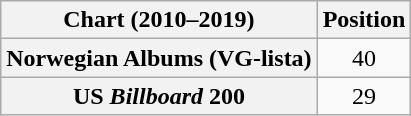<table class="wikitable plainrowheaders" style="text-align:center">
<tr>
<th scope="col">Chart (2010–2019)</th>
<th scope="col">Position</th>
</tr>
<tr>
<th scope="row">Norwegian Albums (VG-lista)</th>
<td>40</td>
</tr>
<tr>
<th scope="row">US <em>Billboard</em> 200</th>
<td>29</td>
</tr>
</table>
